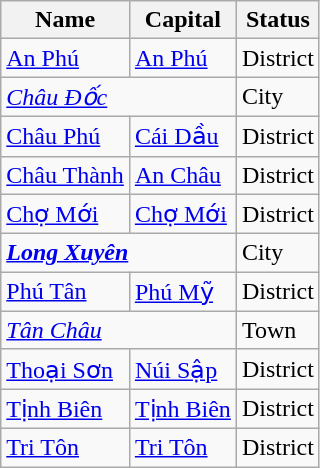<table class="wikitable sortable">
<tr>
<th>Name</th>
<th>Capital</th>
<th>Status</th>
</tr>
<tr>
<td><a href='#'>An Phú</a></td>
<td><a href='#'>An Phú</a></td>
<td>District</td>
</tr>
<tr>
<td colspan="2"><em><a href='#'>Châu Đốc</a></em></td>
<td>City</td>
</tr>
<tr>
<td><a href='#'>Châu Phú</a></td>
<td><a href='#'>Cái Dầu</a></td>
<td>District</td>
</tr>
<tr>
<td><a href='#'>Châu Thành</a></td>
<td><a href='#'>An Châu</a></td>
<td>District</td>
</tr>
<tr>
<td><a href='#'>Chợ Mới</a></td>
<td><a href='#'>Chợ Mới</a></td>
<td>District</td>
</tr>
<tr>
<td colspan="2"><strong><em><a href='#'>Long Xuyên</a></em></strong></td>
<td>City</td>
</tr>
<tr>
<td><a href='#'>Phú Tân</a></td>
<td><a href='#'>Phú Mỹ</a></td>
<td>District</td>
</tr>
<tr>
<td colspan="2"><em><a href='#'>Tân Châu</a></em></td>
<td>Town</td>
</tr>
<tr>
<td><a href='#'>Thoại Sơn</a></td>
<td><a href='#'>Núi Sập</a></td>
<td>District</td>
</tr>
<tr>
<td><a href='#'>Tịnh Biên</a></td>
<td><a href='#'>Tịnh Biên</a></td>
<td>District</td>
</tr>
<tr>
<td><a href='#'>Tri Tôn</a></td>
<td><a href='#'>Tri Tôn</a></td>
<td>District</td>
</tr>
</table>
